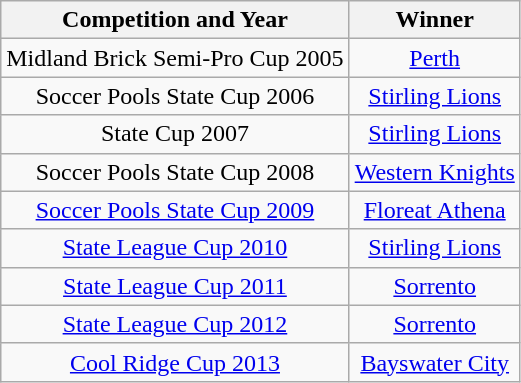<table class="wikitable" style="text-align:center">
<tr>
<th>Competition and Year</th>
<th>Winner</th>
</tr>
<tr>
<td>Midland Brick Semi-Pro Cup 2005</td>
<td><a href='#'>Perth</a></td>
</tr>
<tr>
<td>Soccer Pools State Cup 2006</td>
<td><a href='#'>Stirling Lions</a></td>
</tr>
<tr>
<td>State Cup 2007</td>
<td><a href='#'>Stirling Lions</a></td>
</tr>
<tr>
<td>Soccer Pools State Cup 2008</td>
<td><a href='#'>Western Knights</a></td>
</tr>
<tr>
<td><a href='#'>Soccer Pools State Cup 2009</a></td>
<td><a href='#'>Floreat Athena</a></td>
</tr>
<tr>
<td><a href='#'>State League Cup 2010</a></td>
<td><a href='#'>Stirling Lions</a></td>
</tr>
<tr>
<td><a href='#'>State League Cup 2011</a></td>
<td><a href='#'>Sorrento</a></td>
</tr>
<tr>
<td><a href='#'>State League Cup 2012</a></td>
<td><a href='#'>Sorrento</a></td>
</tr>
<tr>
<td><a href='#'>Cool Ridge Cup 2013</a></td>
<td><a href='#'>Bayswater City</a></td>
</tr>
</table>
